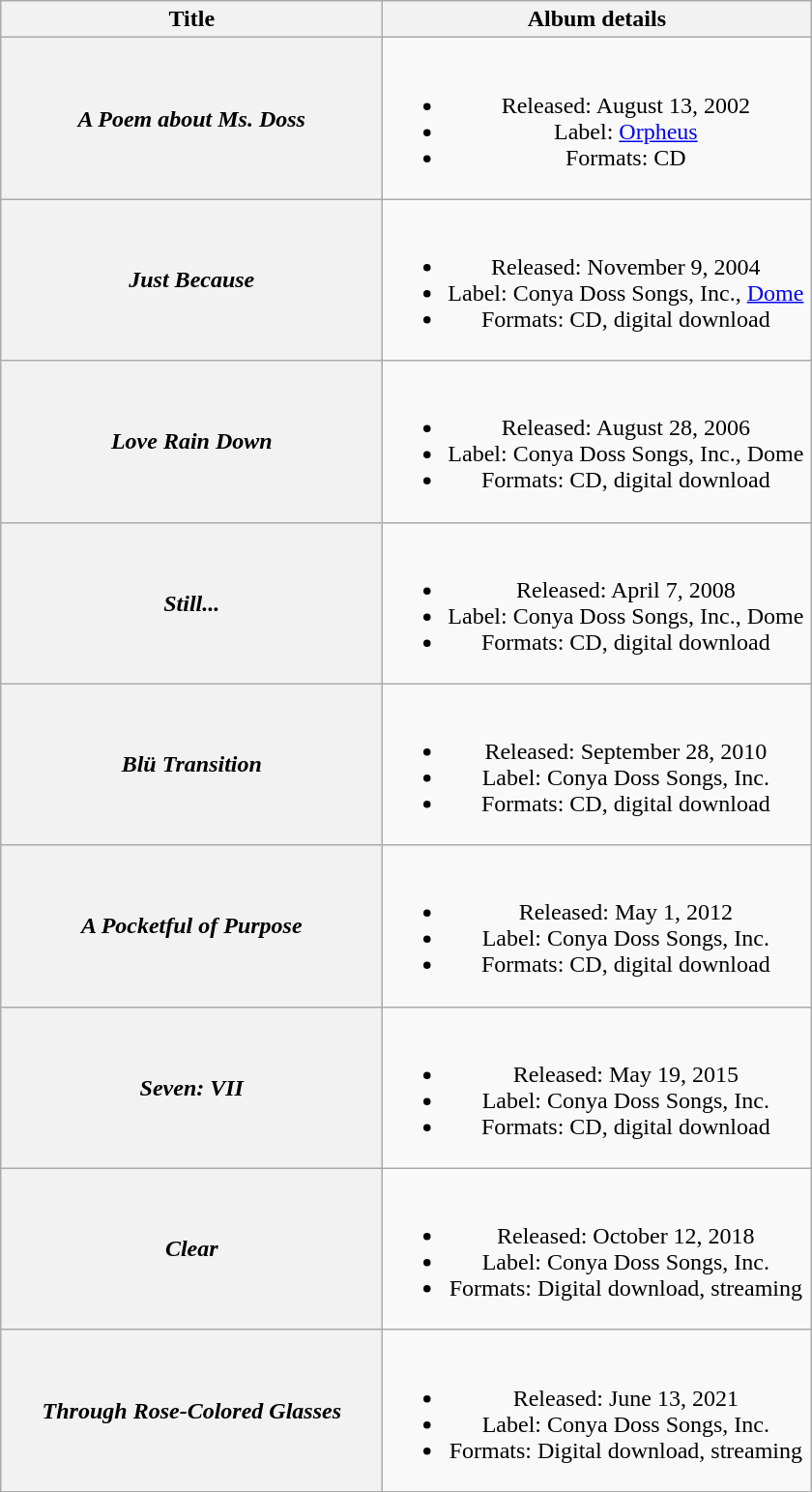<table class="wikitable plainrowheaders" style="text-align:center;">
<tr>
<th scope="col" rowspan="1" style="width:16em;">Title</th>
<th scope="col" rowspan="1" style="width:18em;">Album details</th>
</tr>
<tr>
<th scope="row"><em>A Poem about Ms. Doss</em></th>
<td><br><ul><li>Released: August 13, 2002</li><li>Label: <a href='#'>Orpheus</a></li><li>Formats: CD</li></ul></td>
</tr>
<tr>
<th scope="row"><em>Just Because</em></th>
<td><br><ul><li>Released: November 9, 2004</li><li>Label: Conya Doss Songs, Inc., <a href='#'>Dome</a></li><li>Formats: CD, digital download</li></ul></td>
</tr>
<tr>
<th scope="row"><em>Love Rain Down</em></th>
<td><br><ul><li>Released: August 28, 2006</li><li>Label: Conya Doss Songs, Inc., Dome</li><li>Formats: CD, digital download</li></ul></td>
</tr>
<tr>
<th scope="row"><em>Still...</em></th>
<td><br><ul><li>Released: April 7, 2008</li><li>Label: Conya Doss Songs, Inc., Dome</li><li>Formats: CD, digital download</li></ul></td>
</tr>
<tr>
<th scope="row"><em>Blü Transition</em></th>
<td><br><ul><li>Released: September 28, 2010</li><li>Label: Conya Doss Songs, Inc.</li><li>Formats: CD, digital download</li></ul></td>
</tr>
<tr>
<th scope="row"><em>A Pocketful of Purpose</em></th>
<td><br><ul><li>Released: May 1, 2012</li><li>Label: Conya Doss Songs, Inc.</li><li>Formats: CD, digital download</li></ul></td>
</tr>
<tr>
<th scope="row"><em>Seven: VII</em></th>
<td><br><ul><li>Released: May 19, 2015</li><li>Label: Conya Doss Songs, Inc.</li><li>Formats: CD, digital download</li></ul></td>
</tr>
<tr>
<th scope="row"><em>Clear</em></th>
<td><br><ul><li>Released: October 12, 2018</li><li>Label: Conya Doss Songs, Inc.</li><li>Formats: Digital download, streaming</li></ul></td>
</tr>
<tr>
<th scope="row"><em>Through Rose-Colored Glasses</em></th>
<td><br><ul><li>Released: June 13, 2021</li><li>Label: Conya Doss Songs, Inc.</li><li>Formats: Digital download, streaming</li></ul></td>
</tr>
</table>
